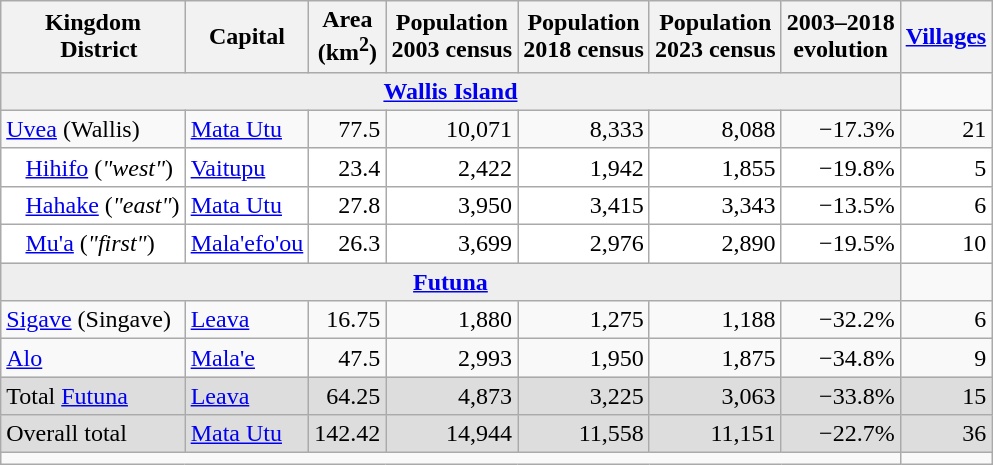<table class="wikitable">
<tr>
<th align="left">Kingdom<br>  District</th>
<th>Capital</th>
<th>Area<br>(km<sup>2</sup>)</th>
<th>Population<br>2003 census</th>
<th>Population<br>2018 census</th>
<th>Population<br>2023 census</th>
<th>2003–2018<br>evolution</th>
<th><a href='#'>Villages</a></th>
</tr>
<tr style="background: #eeeeee;">
<td colspan="7" align="center"><strong><a href='#'>Wallis Island</a></strong></td>
</tr>
<tr>
<td><a href='#'>Uvea</a> (Wallis)</td>
<td><a href='#'>Mata Utu</a></td>
<td align="right">77.5</td>
<td align="right">10,071</td>
<td align="right">8,333</td>
<td align="right">8,088</td>
<td align="right"> −17.3%</td>
<td align="right">21</td>
</tr>
<tr style="background: #ffffff;" |>
<td style="padding-left:1em"><a href='#'>Hihifo</a> (<em>"west"</em>)</td>
<td><a href='#'>Vaitupu</a></td>
<td align="right">23.4</td>
<td align="right">2,422</td>
<td align="right">1,942</td>
<td align="right">1,855</td>
<td align="right"> −19.8%</td>
<td align="right">5</td>
</tr>
<tr style="background: #ffffff;" |>
<td style="padding-left:1em"><a href='#'>Hahake</a> (<em>"east"</em>)</td>
<td><a href='#'>Mata Utu</a></td>
<td align="right">27.8</td>
<td align="right">3,950</td>
<td align="right">3,415</td>
<td align="right">3,343</td>
<td align="right"> −13.5%</td>
<td align="right">6</td>
</tr>
<tr style="background: #ffffff;" |>
<td style="padding-left:1em"><a href='#'>Mu'a</a> (<em>"first"</em>)</td>
<td><a href='#'>Mala'efo'ou</a></td>
<td align="right">26.3</td>
<td align="right">3,699</td>
<td align="right">2,976</td>
<td align="right">2,890</td>
<td align="right"> −19.5%</td>
<td align="right">10</td>
</tr>
<tr style="background: #eeeeee;">
<td colspan="7" align="center"><strong><a href='#'>Futuna</a></strong></td>
</tr>
<tr>
<td><a href='#'>Sigave</a> (Singave)</td>
<td><a href='#'>Leava</a></td>
<td align="right">16.75</td>
<td align="right">1,880</td>
<td align="right">1,275</td>
<td align="right">1,188</td>
<td align="right"> −32.2%</td>
<td align="right">6</td>
</tr>
<tr>
<td><a href='#'>Alo</a></td>
<td><a href='#'>Mala'e</a></td>
<td align="right">47.5</td>
<td align="right">2,993</td>
<td align="right">1,950</td>
<td align="right">1,875</td>
<td align="right"> −34.8%</td>
<td align="right">9</td>
</tr>
<tr style="background: #dddddd;">
<td>Total <a href='#'>Futuna</a></td>
<td><a href='#'>Leava</a></td>
<td align="right">64.25</td>
<td align="right">4,873</td>
<td align="right">3,225</td>
<td align="right">3,063</td>
<td align="right"> −33.8%</td>
<td align="right">15</td>
</tr>
<tr style="background: #dddddd;">
<td>Overall total</td>
<td><a href='#'>Mata Utu</a></td>
<td align="right">142.42</td>
<td align="right">14,944</td>
<td align="right">11,558</td>
<td align="right">11,151</td>
<td align="right"> −22.7%</td>
<td align="right">36</td>
</tr>
<tr>
<td colspan=7></td>
</tr>
</table>
